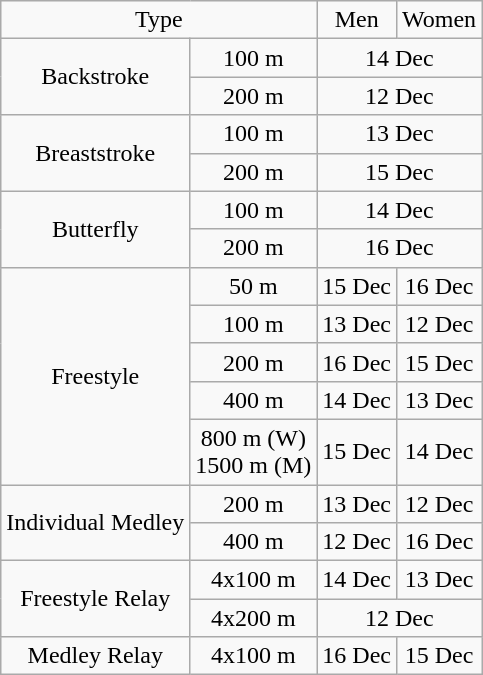<table class=wikitable style="text-align:center">
<tr>
<td colspan=2>Type</td>
<td>Men</td>
<td>Women</td>
</tr>
<tr>
<td rowspan=2>Backstroke</td>
<td>100 m</td>
<td colspan=2>14 Dec</td>
</tr>
<tr>
<td>200 m</td>
<td colspan=2>12 Dec</td>
</tr>
<tr>
<td rowspan=2>Breaststroke</td>
<td>100 m</td>
<td colspan=2>13 Dec</td>
</tr>
<tr>
<td>200 m</td>
<td colspan=2>15 Dec</td>
</tr>
<tr>
<td rowspan=2>Butterfly</td>
<td>100 m</td>
<td colspan=2>14 Dec</td>
</tr>
<tr>
<td>200 m</td>
<td colspan=2>16 Dec</td>
</tr>
<tr>
<td rowspan=5>Freestyle</td>
<td>50 m</td>
<td>15 Dec</td>
<td>16 Dec</td>
</tr>
<tr>
<td>100 m</td>
<td>13 Dec</td>
<td>12 Dec</td>
</tr>
<tr>
<td>200 m</td>
<td>16 Dec</td>
<td>15 Dec</td>
</tr>
<tr>
<td>400 m</td>
<td>14 Dec</td>
<td>13 Dec</td>
</tr>
<tr>
<td>800 m (W)<br>1500 m (M)</td>
<td>15 Dec</td>
<td>14 Dec</td>
</tr>
<tr>
<td rowspan=2>Individual Medley</td>
<td>200 m</td>
<td>13 Dec</td>
<td>12 Dec</td>
</tr>
<tr>
<td>400 m</td>
<td>12 Dec</td>
<td>16 Dec</td>
</tr>
<tr>
<td rowspan=2>Freestyle Relay</td>
<td>4x100 m</td>
<td>14 Dec</td>
<td>13 Dec</td>
</tr>
<tr>
<td>4x200 m</td>
<td colspan=2>12 Dec</td>
</tr>
<tr>
<td>Medley Relay</td>
<td>4x100 m</td>
<td>16 Dec</td>
<td>15 Dec</td>
</tr>
</table>
